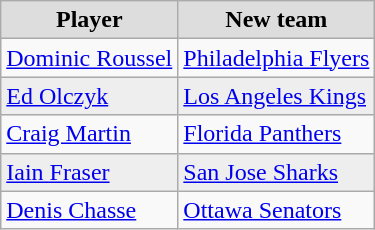<table class="wikitable">
<tr style="text-align:center; background:#ddd;">
<td><strong>Player</strong></td>
<td><strong>New team</strong></td>
</tr>
<tr>
<td><a href='#'>Dominic Roussel</a></td>
<td><a href='#'>Philadelphia Flyers</a></td>
</tr>
<tr style="background:#eee;">
<td><a href='#'>Ed Olczyk</a></td>
<td><a href='#'>Los Angeles Kings</a></td>
</tr>
<tr>
<td><a href='#'>Craig Martin</a></td>
<td><a href='#'>Florida Panthers</a></td>
</tr>
<tr style="background:#eee;">
<td><a href='#'>Iain Fraser</a></td>
<td><a href='#'>San Jose Sharks</a></td>
</tr>
<tr>
<td><a href='#'>Denis Chasse</a></td>
<td><a href='#'>Ottawa Senators</a></td>
</tr>
</table>
